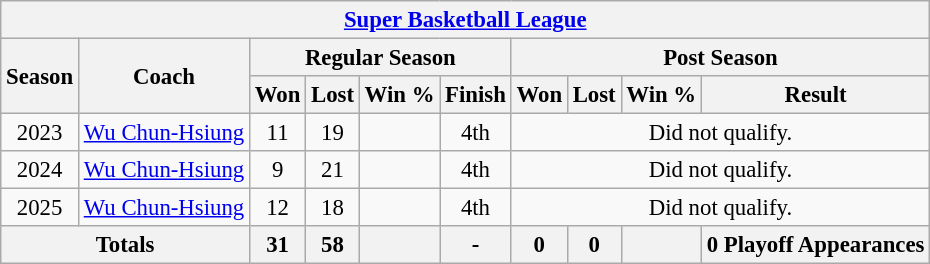<table class="wikitable" style="font-size: 95%; text-align:center;">
<tr>
<th colspan="10"><a href='#'>Super Basketball League</a></th>
</tr>
<tr>
<th rowspan="2">Season</th>
<th rowspan="2">Coach</th>
<th colspan="4">Regular Season</th>
<th colspan="4">Post Season</th>
</tr>
<tr>
<th>Won</th>
<th>Lost</th>
<th>Win %</th>
<th>Finish</th>
<th>Won</th>
<th>Lost</th>
<th>Win %</th>
<th>Result</th>
</tr>
<tr>
<td>2023</td>
<td><a href='#'>Wu Chun-Hsiung</a></td>
<td>11</td>
<td>19</td>
<td></td>
<td>4th</td>
<td colspan="4">Did not qualify.</td>
</tr>
<tr>
<td>2024</td>
<td><a href='#'>Wu Chun-Hsiung</a></td>
<td>9</td>
<td>21</td>
<td></td>
<td>4th</td>
<td colspan="4">Did not qualify.</td>
</tr>
<tr>
<td>2025</td>
<td><a href='#'>Wu Chun-Hsiung</a></td>
<td>12</td>
<td>18</td>
<td></td>
<td>4th</td>
<td colspan="4">Did not qualify.</td>
</tr>
<tr>
<th colspan="2">Totals</th>
<th>31</th>
<th>58</th>
<th></th>
<th>-</th>
<th>0</th>
<th>0</th>
<th></th>
<th>0 Playoff Appearances</th>
</tr>
</table>
